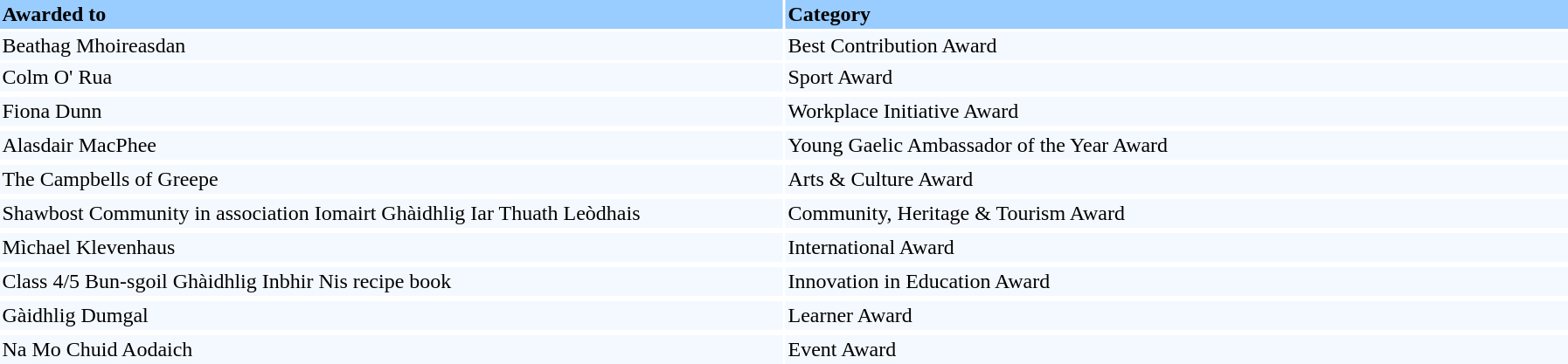<table border=0 cellpadding=2 cellspacing=2 align="center" width="95%">
<tr bgcolor=#99CCFF>
<th align="left" valign="top">Awarded to</th>
<th align="left" valign="top">Category</th>
</tr>
<tr bgcolor=#F4F9FF>
<td style="width: 50%;">Beathag Mhoireasdan</td>
<td>Best Contribution Award</td>
</tr>
<tr bgcolor=#F4F9FF>
<td style="width: 50%;">Colm O' Rua</td>
<td>Sport Award</td>
</tr>
<tr>
</tr>
<tr bgcolor=#F4F9FF>
<td style="width: 50%;">Fiona Dunn</td>
<td>Workplace Initiative Award</td>
</tr>
<tr>
</tr>
<tr bgcolor=#F4F9FF>
<td style="width: 50%;">Alasdair MacPhee</td>
<td>Young Gaelic Ambassador of the Year Award</td>
</tr>
<tr>
</tr>
<tr bgcolor=#F4F9FF>
<td style="width: 50%;">The Campbells of Greepe</td>
<td>Arts & Culture Award</td>
</tr>
<tr>
</tr>
<tr bgcolor=#F4F9FF>
<td style="width: 50%;">Shawbost Community in association Iomairt Ghàidhlig Iar Thuath Leòdhais</td>
<td>Community, Heritage & Tourism Award</td>
</tr>
<tr>
</tr>
<tr bgcolor=#F4F9FF>
<td style="width: 50%;">Mìchael Klevenhaus</td>
<td>International Award</td>
</tr>
<tr>
</tr>
<tr bgcolor=#F4F9FF>
<td style="width: 50%;">Class 4/5 Bun-sgoil Ghàidhlig Inbhir Nis recipe book</td>
<td>Innovation in Education Award</td>
</tr>
<tr>
</tr>
<tr bgcolor=#F4F9FF>
<td style="width: 50%;">Gàidhlig Dumgal</td>
<td>Learner Award</td>
</tr>
<tr>
</tr>
<tr bgcolor=#F4F9FF>
<td style="width: 50%;">Na Mo Chuid Aodaich</td>
<td>Event Award</td>
</tr>
<tr>
</tr>
</table>
